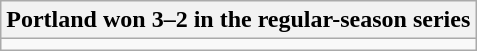<table class="wikitable collapsible collapsed">
<tr>
<th>Portland won 3–2 in the regular-season series</th>
</tr>
<tr>
<td></td>
</tr>
</table>
